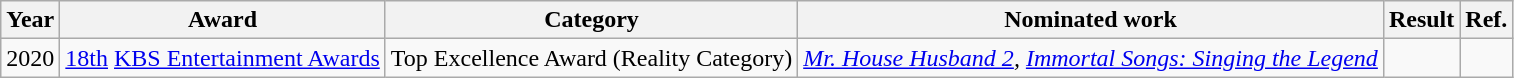<table class="wikitable">
<tr>
<th>Year</th>
<th>Award</th>
<th>Category</th>
<th>Nominated work</th>
<th>Result</th>
<th>Ref.</th>
</tr>
<tr>
<td>2020</td>
<td><a href='#'>18th</a> <a href='#'>KBS Entertainment Awards</a></td>
<td>Top Excellence Award (Reality Category)</td>
<td><em><a href='#'>Mr. House Husband 2</a>, <a href='#'>Immortal Songs: Singing the Legend</a></em> </td>
<td></td>
<td></td>
</tr>
</table>
